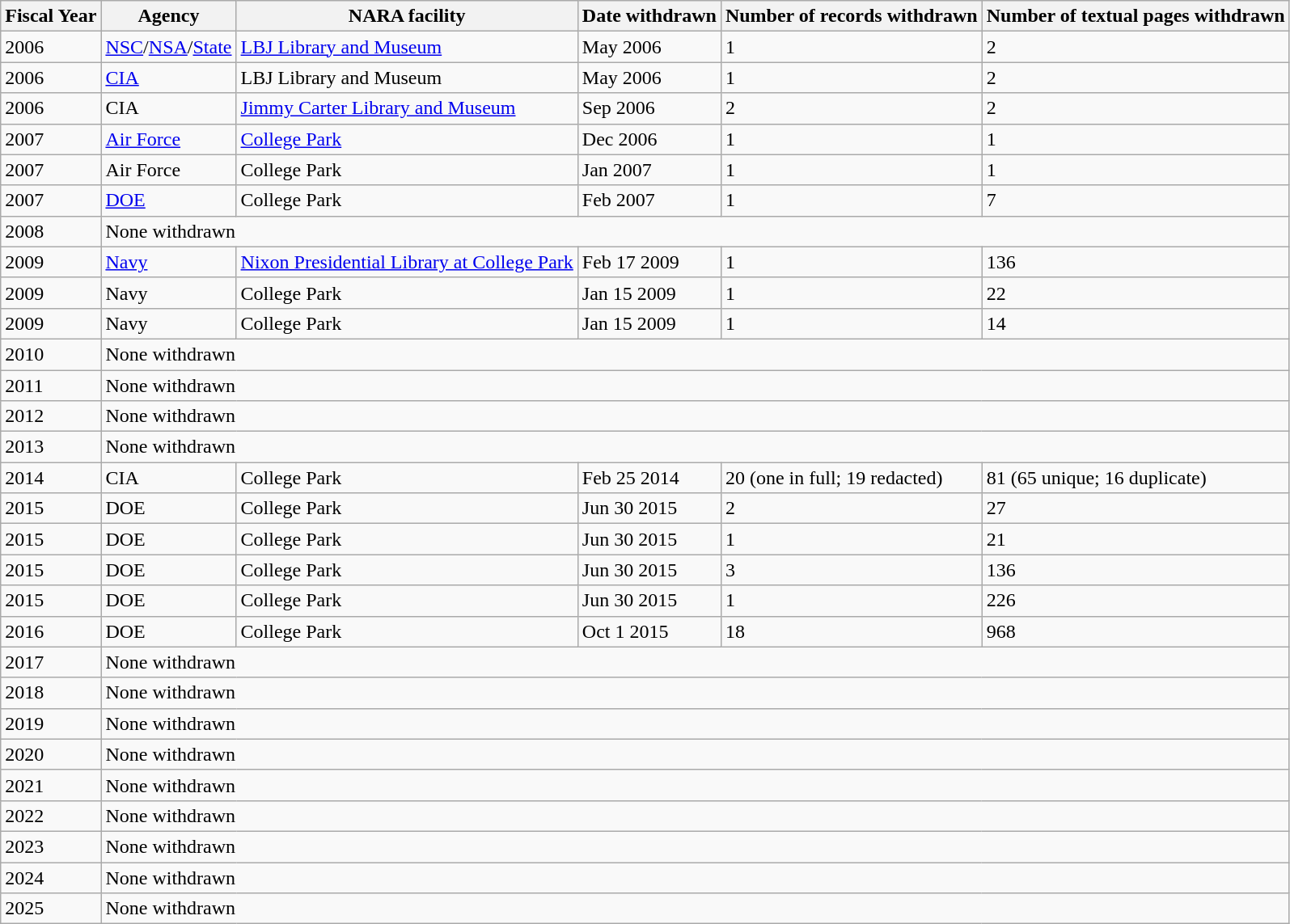<table class="wikitable">
<tr>
<th>Fiscal Year</th>
<th>Agency</th>
<th>NARA facility</th>
<th>Date withdrawn</th>
<th>Number of records withdrawn</th>
<th>Number of textual pages withdrawn</th>
</tr>
<tr>
<td>2006</td>
<td><a href='#'>NSC</a>/<a href='#'>NSA</a>/<a href='#'>State</a></td>
<td><a href='#'>LBJ Library and Museum</a></td>
<td>May 2006</td>
<td>1</td>
<td>2</td>
</tr>
<tr>
<td>2006</td>
<td><a href='#'>CIA</a></td>
<td>LBJ Library and Museum</td>
<td>May 2006</td>
<td>1</td>
<td>2</td>
</tr>
<tr>
<td>2006</td>
<td>CIA</td>
<td><a href='#'>Jimmy Carter Library and Museum</a></td>
<td>Sep 2006</td>
<td>2</td>
<td>2</td>
</tr>
<tr>
<td>2007</td>
<td><a href='#'>Air Force</a></td>
<td><a href='#'>College Park</a></td>
<td>Dec 2006</td>
<td>1</td>
<td>1</td>
</tr>
<tr>
<td>2007</td>
<td>Air Force</td>
<td>College Park</td>
<td>Jan 2007</td>
<td>1</td>
<td>1</td>
</tr>
<tr>
<td>2007</td>
<td><a href='#'>DOE</a></td>
<td>College Park</td>
<td>Feb 2007</td>
<td>1</td>
<td>7</td>
</tr>
<tr>
<td>2008</td>
<td colspan="5">None withdrawn</td>
</tr>
<tr>
<td>2009</td>
<td><a href='#'>Navy</a></td>
<td><a href='#'>Nixon Presidential Library at College Park</a></td>
<td>Feb 17 2009</td>
<td>1</td>
<td>136</td>
</tr>
<tr>
<td>2009</td>
<td>Navy</td>
<td>College Park</td>
<td>Jan 15 2009</td>
<td>1</td>
<td>22</td>
</tr>
<tr>
<td>2009</td>
<td>Navy</td>
<td>College Park</td>
<td>Jan 15 2009</td>
<td>1</td>
<td>14</td>
</tr>
<tr>
<td>2010</td>
<td colspan="5">None withdrawn</td>
</tr>
<tr>
<td>2011</td>
<td colspan="5">None withdrawn</td>
</tr>
<tr>
<td>2012</td>
<td colspan="5">None withdrawn</td>
</tr>
<tr>
<td>2013</td>
<td colspan="5">None withdrawn</td>
</tr>
<tr>
<td>2014</td>
<td>CIA</td>
<td>College Park</td>
<td>Feb 25 2014</td>
<td>20 (one in full; 19 redacted)</td>
<td>81 (65 unique; 16 duplicate)</td>
</tr>
<tr>
<td>2015</td>
<td>DOE</td>
<td>College Park</td>
<td>Jun 30 2015</td>
<td>2</td>
<td>27</td>
</tr>
<tr>
<td>2015</td>
<td>DOE</td>
<td>College Park</td>
<td>Jun 30 2015</td>
<td>1</td>
<td>21</td>
</tr>
<tr>
<td>2015</td>
<td>DOE</td>
<td>College Park</td>
<td>Jun 30 2015</td>
<td>3</td>
<td>136</td>
</tr>
<tr>
<td>2015</td>
<td>DOE</td>
<td>College Park</td>
<td>Jun 30 2015</td>
<td>1</td>
<td>226</td>
</tr>
<tr>
<td>2016</td>
<td>DOE</td>
<td>College Park</td>
<td>Oct 1 2015</td>
<td>18</td>
<td>968</td>
</tr>
<tr>
<td>2017</td>
<td colspan="5">None withdrawn</td>
</tr>
<tr>
<td>2018</td>
<td colspan="5">None withdrawn</td>
</tr>
<tr>
<td>2019</td>
<td colspan="5">None withdrawn</td>
</tr>
<tr>
<td>2020</td>
<td colspan="5">None withdrawn</td>
</tr>
<tr>
<td>2021</td>
<td colspan="5">None withdrawn</td>
</tr>
<tr>
<td>2022</td>
<td colspan="5">None withdrawn</td>
</tr>
<tr>
<td>2023</td>
<td colspan="5">None withdrawn</td>
</tr>
<tr>
<td>2024</td>
<td colspan="5">None withdrawn</td>
</tr>
<tr>
<td>2025</td>
<td Colspan="5">None withdrawn</td>
</tr>
</table>
